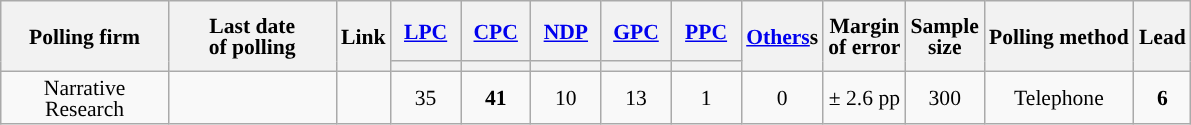<table class="wikitable sortable mw-datatable" style="text-align:center;font-size:90%;line-height:14px;">
<tr style="height:40px;">
<th style="width:105px;" rowspan="2">Polling firm</th>
<th style="width:105px;" rowspan="2">Last date<br>of polling</th>
<th rowspan="2">Link</th>
<th style="width:40px;"><a href='#'>LPC</a></th>
<th style="width:40px;"><a href='#'>CPC</a></th>
<th style="width:40px;"><a href='#'>NDP</a></th>
<th style="width:40px;"><a href='#'>GPC</a></th>
<th style="width:40px;"><a href='#'>PPC</a></th>
<th rowspan="2" style="width:40px"><a href='#'>Others</a>s</th>
<th rowspan="2">Margin<br>of error</th>
<th rowspan="2">Sample<br>size</th>
<th rowspan="2">Polling method</th>
<th rowspan="2">Lead</th>
</tr>
<tr class="sorttop">
<th style="background:"></th>
<th style="background:"></th>
<th style="background:"></th>
<th style="background:"></th>
<th style="background:"></th>
</tr>
<tr>
<td>Narrative Research</td>
<td></td>
<td></td>
<td>35</td>
<td><strong>41</strong></td>
<td>10</td>
<td>13</td>
<td>1</td>
<td>0</td>
<td>± 2.6 pp</td>
<td>300</td>
<td>Telephone</td>
<td><strong>6</strong></td>
</tr>
</table>
